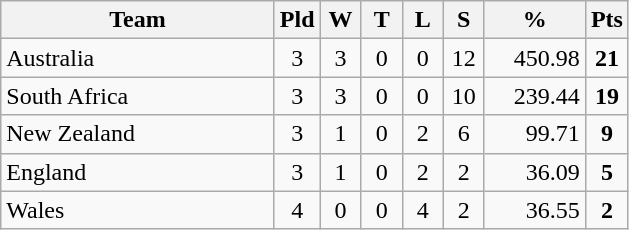<table class="wikitable" border="1" style="text-align:center;">
<tr>
<th width=175>Team</th>
<th width=20 abbr="Played">Pld</th>
<th width=20 abbr="Won">W</th>
<th width=20 abbr="Tied">T</th>
<th width=20 abbr="Lost">L</th>
<th width=20 abbr="Skins">S</th>
<th width=60 abbr="Percentage">%</th>
<th width=20 abbr="Points">Pts</th>
</tr>
<tr style="background:#f9f9f9;">
<td style="text-align:left;"> Australia</td>
<td>3</td>
<td>3</td>
<td>0</td>
<td>0</td>
<td>12</td>
<td style="text-align:right;">450.98</td>
<td><strong>21</strong></td>
</tr>
<tr style="background:#f9f9f9;">
<td style="text-align:left;"> South Africa</td>
<td>3</td>
<td>3</td>
<td>0</td>
<td>0</td>
<td>10</td>
<td style="text-align:right;">239.44</td>
<td><strong>19</strong></td>
</tr>
<tr style="background:#f9f9f9;">
<td style="text-align:left;"> New Zealand</td>
<td>3</td>
<td>1</td>
<td>0</td>
<td>2</td>
<td>6</td>
<td style="text-align:right;">99.71</td>
<td><strong>9</strong></td>
</tr>
<tr style="background:#f9f9f9;">
<td style="text-align:left;"> England</td>
<td>3</td>
<td>1</td>
<td>0</td>
<td>2</td>
<td>2</td>
<td style="text-align:right;">36.09</td>
<td><strong>5</strong></td>
</tr>
<tr style="background:#f9f9f9;">
<td style="text-align:left;"> Wales</td>
<td>4</td>
<td>0</td>
<td>0</td>
<td>4</td>
<td>2</td>
<td style="text-align:right;">36.55</td>
<td><strong>2</strong></td>
</tr>
</table>
